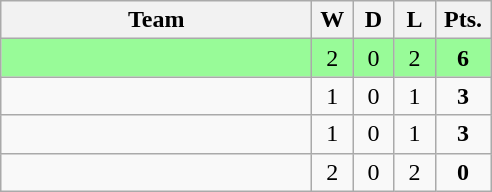<table class="wikitable" style="text-align:center;">
<tr>
<th width=200px>Team</th>
<th width=20px>W</th>
<th width=20px>D</th>
<th width=20px>L</th>
<th width=30px>Pts.</th>
</tr>
<tr bgcolor="#98fb98">
<td align=left></td>
<td>2</td>
<td>0</td>
<td>2</td>
<td><strong>6</strong></td>
</tr>
<tr>
<td align=left></td>
<td>1</td>
<td>0</td>
<td>1</td>
<td><strong>3</strong></td>
</tr>
<tr>
<td align=left></td>
<td>1</td>
<td>0</td>
<td>1</td>
<td><strong>3</strong></td>
</tr>
<tr>
<td align=left></td>
<td>2</td>
<td>0</td>
<td>2</td>
<td><strong>0</strong></td>
</tr>
</table>
